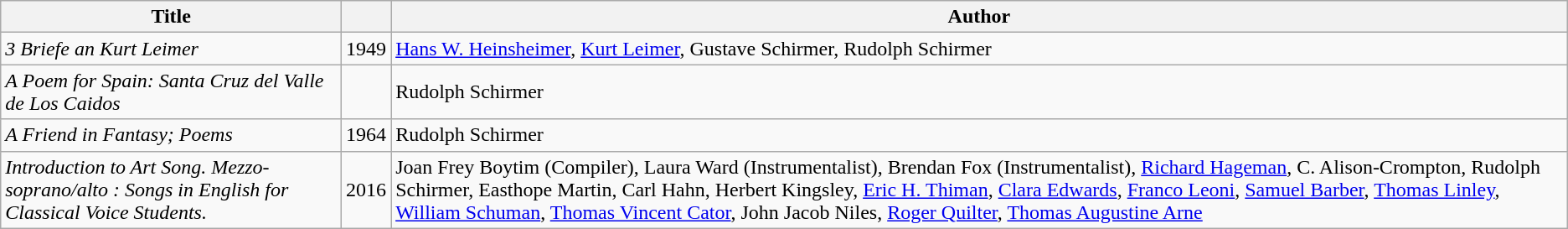<table class="wikitable">
<tr>
<th>Title</th>
<th></th>
<th>Author</th>
</tr>
<tr>
<td><em>3 Briefe an Kurt Leimer</em></td>
<td>1949</td>
<td><a href='#'>Hans W. Heinsheimer</a>, <a href='#'>Kurt Leimer</a>, Gustave Schirmer, Rudolph Schirmer</td>
</tr>
<tr>
<td><em>A Poem for Spain: Santa Cruz del Valle de Los Caidos</em></td>
<td></td>
<td>Rudolph Schirmer</td>
</tr>
<tr>
<td><em>A Friend in Fantasy; Poems</em></td>
<td>1964</td>
<td>Rudolph Schirmer</td>
</tr>
<tr>
<td><em>Introduction to Art Song. Mezzo-soprano/alto : Songs in English for Classical Voice Students.</em></td>
<td>2016</td>
<td>Joan Frey Boytim (Compiler), Laura Ward (Instrumentalist), Brendan Fox (Instrumentalist), <a href='#'>Richard Hageman</a>, C. Alison-Crompton, Rudolph Schirmer, Easthope Martin, Carl Hahn, Herbert Kingsley, <a href='#'>Eric H. Thiman</a>, <a href='#'>Clara Edwards</a>, <a href='#'>Franco Leoni</a>, <a href='#'>Samuel Barber</a>, <a href='#'>Thomas Linley</a>, <a href='#'>William Schuman</a>, <a href='#'>Thomas Vincent Cator</a>, John Jacob Niles, <a href='#'>Roger Quilter</a>, <a href='#'>Thomas Augustine Arne</a></td>
</tr>
</table>
